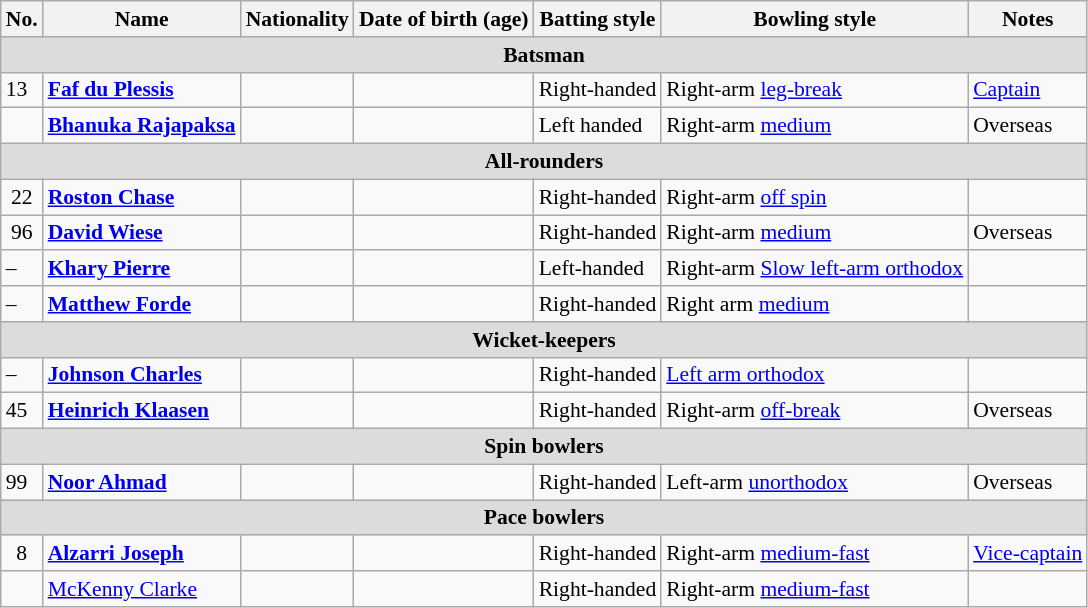<table class="wikitable" style="font-size:90%;">
<tr>
<th>No.</th>
<th>Name</th>
<th>Nationality</th>
<th>Date of birth (age)</th>
<th>Batting style</th>
<th>Bowling style</th>
<th>Notes</th>
</tr>
<tr>
<th colspan="7"  style="background:#dcdcdc; text-align:center;">Batsman</th>
</tr>
<tr>
<td>13</td>
<td><strong><a href='#'>Faf du Plessis</a></strong></td>
<td></td>
<td></td>
<td>Right-handed</td>
<td>Right-arm <a href='#'>leg-break</a></td>
<td><a href='#'>Captain</a></td>
</tr>
<tr>
<td></td>
<td><strong><a href='#'>Bhanuka Rajapaksa</a></strong></td>
<td></td>
<td></td>
<td>Left handed</td>
<td>Right-arm <a href='#'>medium</a></td>
<td>Overseas</td>
</tr>
<tr>
<th colspan="7" style="background: #DCDCDC" align=center>All-rounders</th>
</tr>
<tr>
<td style="text-align:center">22</td>
<td><strong><a href='#'>Roston Chase</a></strong></td>
<td></td>
<td></td>
<td>Right-handed</td>
<td>Right-arm <a href='#'>off spin</a></td>
<td></td>
</tr>
<tr>
<td style="text-align:center">96</td>
<td><strong><a href='#'>David Wiese</a></strong></td>
<td></td>
<td></td>
<td>Right-handed</td>
<td>Right-arm <a href='#'>medium</a></td>
<td>Overseas</td>
</tr>
<tr>
<td>–</td>
<td><strong><a href='#'>Khary Pierre</a></strong></td>
<td></td>
<td></td>
<td>Left-handed</td>
<td>Right-arm <a href='#'>Slow left-arm orthodox</a></td>
<td style="text-align:center;"></td>
</tr>
<tr>
<td>–</td>
<td><strong><a href='#'>Matthew Forde</a></strong></td>
<td></td>
<td></td>
<td>Right-handed</td>
<td>Right arm <a href='#'>medium</a></td>
<td></td>
</tr>
<tr>
<th colspan="7" style="background: #DCDCDC" align=center>Wicket-keepers</th>
</tr>
<tr>
<td>–</td>
<td><strong><a href='#'>Johnson Charles</a></strong></td>
<td></td>
<td></td>
<td>Right-handed</td>
<td><a href='#'>Left arm orthodox</a></td>
<td></td>
</tr>
<tr>
<td>45</td>
<td><strong><a href='#'>Heinrich Klaasen</a></strong></td>
<td></td>
<td></td>
<td>Right-handed</td>
<td>Right-arm <a href='#'>off-break</a></td>
<td>Overseas</td>
</tr>
<tr>
<th colspan="7" style="background: #DCDCDC" align=center>Spin bowlers</th>
</tr>
<tr>
<td>99</td>
<td><strong><a href='#'>Noor Ahmad</a></strong></td>
<td></td>
<td></td>
<td>Right-handed</td>
<td>Left-arm <a href='#'>unorthodox</a></td>
<td>Overseas</td>
</tr>
<tr>
<th colspan="7" style="background: #DCDCDC" align=center>Pace bowlers</th>
</tr>
<tr>
<td style="text-align:center">8</td>
<td><strong><a href='#'>Alzarri Joseph</a></strong></td>
<td></td>
<td></td>
<td>Right-handed</td>
<td>Right-arm <a href='#'>medium-fast</a></td>
<td><a href='#'>Vice-captain</a></td>
</tr>
<tr>
<td style="text-align:center"></td>
<td><a href='#'>McKenny Clarke</a></td>
<td></td>
<td></td>
<td>Right-handed</td>
<td>Right-arm <a href='#'>medium-fast</a></td>
<td></td>
</tr>
</table>
